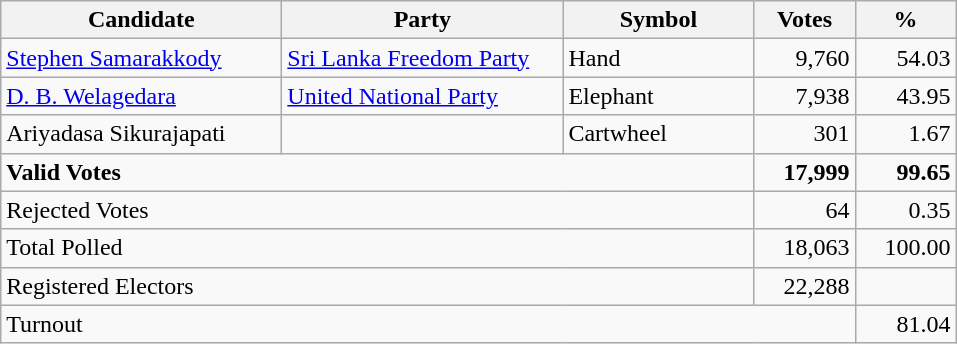<table class="wikitable" border="1" style="text-align:right;">
<tr>
<th align=left width="180">Candidate</th>
<th align=left width="180">Party</th>
<th align=left width="120">Symbol</th>
<th align=left width="60">Votes</th>
<th align=left width="60">%</th>
</tr>
<tr>
<td align=left><a href='#'>Stephen Samarakkody</a></td>
<td align=left><a href='#'>Sri Lanka Freedom Party</a></td>
<td align=left>Hand</td>
<td>9,760</td>
<td>54.03</td>
</tr>
<tr>
<td align=left><a href='#'>D. B. Welagedara</a></td>
<td align=left><a href='#'>United National Party</a></td>
<td align=left>Elephant</td>
<td>7,938</td>
<td>43.95</td>
</tr>
<tr>
<td align=left>Ariyadasa Sikurajapati</td>
<td align=left></td>
<td align=left>Cartwheel</td>
<td>301</td>
<td>1.67</td>
</tr>
<tr>
<td align=left colspan=3><strong>Valid Votes</strong></td>
<td><strong>17,999</strong></td>
<td><strong>99.65</strong></td>
</tr>
<tr>
<td align=left colspan=3>Rejected Votes</td>
<td>64</td>
<td>0.35</td>
</tr>
<tr>
<td align=left colspan=3>Total Polled</td>
<td>18,063</td>
<td>100.00</td>
</tr>
<tr>
<td align=left colspan=3>Registered Electors</td>
<td>22,288</td>
<td></td>
</tr>
<tr>
<td align=left colspan=4>Turnout</td>
<td>81.04</td>
</tr>
</table>
